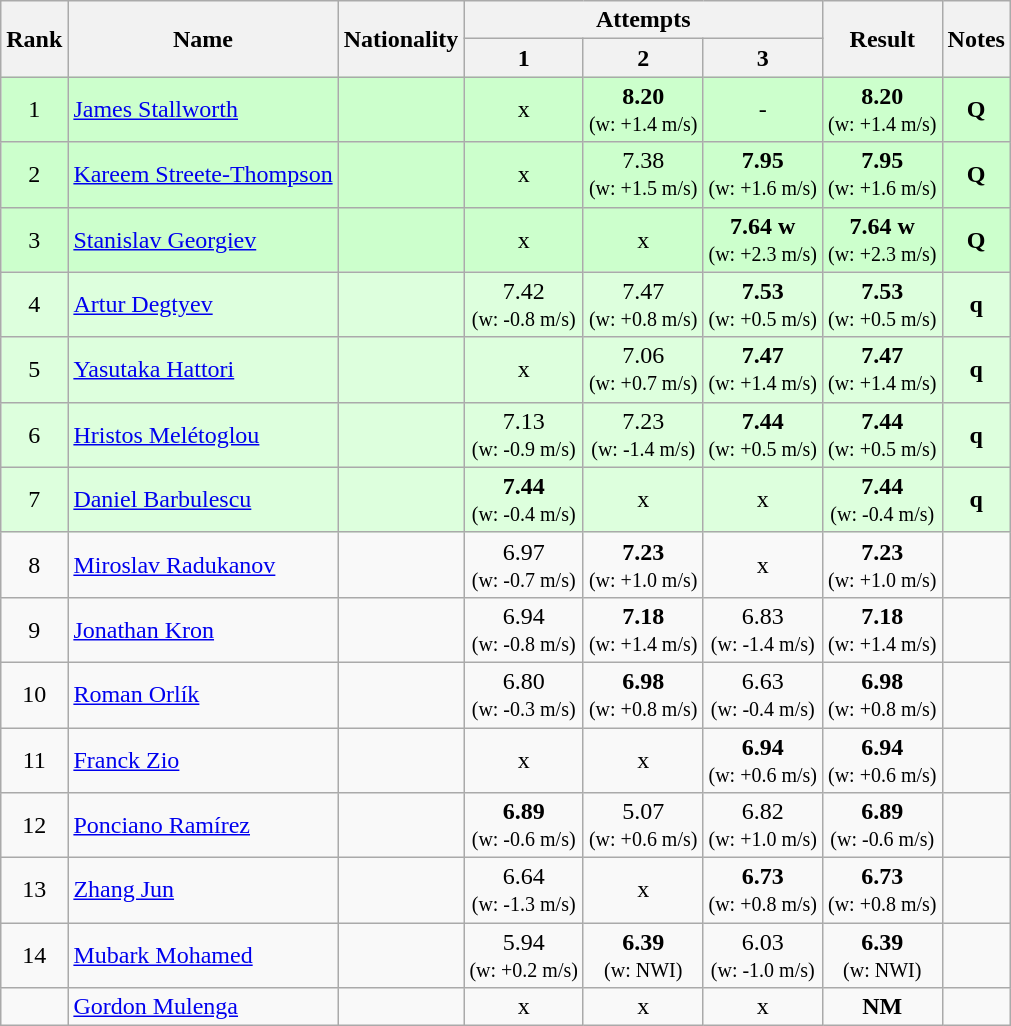<table class="wikitable sortable" style="text-align:center">
<tr>
<th rowspan=2>Rank</th>
<th rowspan=2>Name</th>
<th rowspan=2>Nationality</th>
<th colspan=3>Attempts</th>
<th rowspan=2>Result</th>
<th rowspan=2>Notes</th>
</tr>
<tr>
<th>1</th>
<th>2</th>
<th>3</th>
</tr>
<tr bgcolor=ccffcc>
<td>1</td>
<td align=left><a href='#'>James Stallworth</a></td>
<td align=left></td>
<td>x</td>
<td><strong>8.20</strong><br><small>(w: +1.4 m/s)</small></td>
<td>-</td>
<td><strong>8.20</strong> <br><small>(w: +1.4 m/s)</small></td>
<td><strong>Q</strong></td>
</tr>
<tr bgcolor=ccffcc>
<td>2</td>
<td align=left><a href='#'>Kareem Streete-Thompson</a></td>
<td align=left></td>
<td>x</td>
<td>7.38<br><small>(w: +1.5 m/s)</small></td>
<td><strong>7.95</strong><br><small>(w: +1.6 m/s)</small></td>
<td><strong>7.95</strong> <br><small>(w: +1.6 m/s)</small></td>
<td><strong>Q</strong></td>
</tr>
<tr bgcolor=ccffcc>
<td>3</td>
<td align=left><a href='#'>Stanislav Georgiev</a></td>
<td align=left></td>
<td>x</td>
<td>x</td>
<td><strong>7.64</strong> <strong>w</strong> <br><small>(w: +2.3 m/s)</small></td>
<td><strong>7.64</strong>  <strong>w</strong> <br><small>(w: +2.3 m/s)</small></td>
<td><strong>Q</strong></td>
</tr>
<tr bgcolor=ddffdd>
<td>4</td>
<td align=left><a href='#'>Artur Degtyev</a></td>
<td align=left></td>
<td>7.42<br><small>(w: -0.8 m/s)</small></td>
<td>7.47<br><small>(w: +0.8 m/s)</small></td>
<td><strong>7.53</strong><br><small>(w: +0.5 m/s)</small></td>
<td><strong>7.53</strong> <br><small>(w: +0.5 m/s)</small></td>
<td><strong>q</strong></td>
</tr>
<tr bgcolor=ddffdd>
<td>5</td>
<td align=left><a href='#'>Yasutaka Hattori</a></td>
<td align=left></td>
<td>x</td>
<td>7.06<br><small>(w: +0.7 m/s)</small></td>
<td><strong>7.47</strong><br><small>(w: +1.4 m/s)</small></td>
<td><strong>7.47</strong> <br><small>(w: +1.4 m/s)</small></td>
<td><strong>q</strong></td>
</tr>
<tr bgcolor=ddffdd>
<td>6</td>
<td align=left><a href='#'>Hristos Melétoglou</a></td>
<td align=left></td>
<td>7.13<br><small>(w: -0.9 m/s)</small></td>
<td>7.23<br><small>(w: -1.4 m/s)</small></td>
<td><strong>7.44</strong><br><small>(w: +0.5 m/s)</small></td>
<td><strong>7.44</strong> <br><small>(w: +0.5 m/s)</small></td>
<td><strong>q</strong></td>
</tr>
<tr bgcolor=ddffdd>
<td>7</td>
<td align=left><a href='#'>Daniel Barbulescu</a></td>
<td align=left></td>
<td><strong>7.44</strong><br><small>(w: -0.4 m/s)</small></td>
<td>x</td>
<td>x</td>
<td><strong>7.44</strong> <br><small>(w: -0.4 m/s)</small></td>
<td><strong>q</strong></td>
</tr>
<tr>
<td>8</td>
<td align=left><a href='#'>Miroslav Radukanov</a></td>
<td align=left></td>
<td>6.97<br><small>(w: -0.7 m/s)</small></td>
<td><strong>7.23</strong><br><small>(w: +1.0 m/s)</small></td>
<td>x</td>
<td><strong>7.23</strong> <br><small>(w: +1.0 m/s)</small></td>
<td></td>
</tr>
<tr>
<td>9</td>
<td align=left><a href='#'>Jonathan Kron</a></td>
<td align=left></td>
<td>6.94<br><small>(w: -0.8 m/s)</small></td>
<td><strong>7.18</strong><br><small>(w: +1.4 m/s)</small></td>
<td>6.83<br><small>(w: -1.4 m/s)</small></td>
<td><strong>7.18</strong> <br><small>(w: +1.4 m/s)</small></td>
<td></td>
</tr>
<tr>
<td>10</td>
<td align=left><a href='#'>Roman Orlík</a></td>
<td align=left></td>
<td>6.80<br><small>(w: -0.3 m/s)</small></td>
<td><strong>6.98</strong><br><small>(w: +0.8 m/s)</small></td>
<td>6.63<br><small>(w: -0.4 m/s)</small></td>
<td><strong>6.98</strong> <br><small>(w: +0.8 m/s)</small></td>
<td></td>
</tr>
<tr>
<td>11</td>
<td align=left><a href='#'>Franck Zio</a></td>
<td align=left></td>
<td>x</td>
<td>x</td>
<td><strong>6.94</strong><br><small>(w: +0.6 m/s)</small></td>
<td><strong>6.94</strong> <br><small>(w: +0.6 m/s)</small></td>
<td></td>
</tr>
<tr>
<td>12</td>
<td align=left><a href='#'>Ponciano Ramírez</a></td>
<td align=left></td>
<td><strong>6.89</strong><br><small>(w: -0.6 m/s)</small></td>
<td>5.07<br><small>(w: +0.6 m/s)</small></td>
<td>6.82<br><small>(w: +1.0 m/s)</small></td>
<td><strong>6.89</strong> <br><small>(w: -0.6 m/s)</small></td>
<td></td>
</tr>
<tr>
<td>13</td>
<td align=left><a href='#'>Zhang Jun</a></td>
<td align=left></td>
<td>6.64<br><small>(w: -1.3 m/s)</small></td>
<td>x</td>
<td><strong>6.73</strong><br><small>(w: +0.8 m/s)</small></td>
<td><strong>6.73</strong> <br><small>(w: +0.8 m/s)</small></td>
<td></td>
</tr>
<tr>
<td>14</td>
<td align=left><a href='#'>Mubark Mohamed</a></td>
<td align=left></td>
<td>5.94<br><small>(w: +0.2 m/s)</small></td>
<td><strong>6.39</strong><br><small>(w: NWI)</small></td>
<td>6.03<br><small>(w: -1.0 m/s)</small></td>
<td><strong>6.39</strong> <br><small>(w: NWI)</small></td>
<td></td>
</tr>
<tr>
<td></td>
<td align=left><a href='#'>Gordon Mulenga</a></td>
<td align=left></td>
<td>x</td>
<td>x</td>
<td>x</td>
<td><strong>NM</strong></td>
<td></td>
</tr>
</table>
